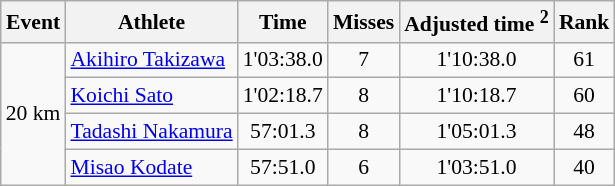<table class="wikitable" style="font-size:90%">
<tr>
<th>Event</th>
<th>Athlete</th>
<th>Time</th>
<th>Misses</th>
<th>Adjusted time <sup>2</sup></th>
<th>Rank</th>
</tr>
<tr>
<td rowspan="4">20 km</td>
<td><a href='#'>Akihiro Takizawa</a></td>
<td align="center">1'03:38.0</td>
<td align="center">7</td>
<td align="center">1'10:38.0</td>
<td align="center">61</td>
</tr>
<tr>
<td><a href='#'>Koichi Sato</a></td>
<td align="center">1'02:18.7</td>
<td align="center">8</td>
<td align="center">1'10:18.7</td>
<td align="center">60</td>
</tr>
<tr>
<td><a href='#'>Tadashi Nakamura</a></td>
<td align="center">57:01.3</td>
<td align="center">8</td>
<td align="center">1'05:01.3</td>
<td align="center">48</td>
</tr>
<tr>
<td><a href='#'>Misao Kodate</a></td>
<td align="center">57:51.0</td>
<td align="center">6</td>
<td align="center">1'03:51.0</td>
<td align="center">40</td>
</tr>
</table>
